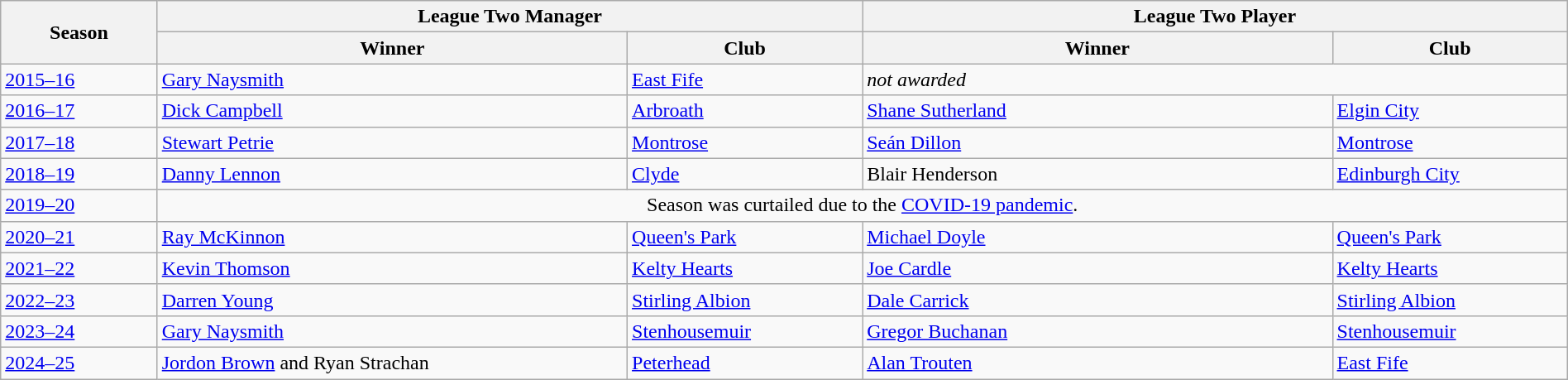<table class="wikitable" style="text-align: left; width:100%;">
<tr>
<th rowspan="2" style="width:10%;">Season</th>
<th colspan="2">League Two Manager</th>
<th colspan="2">League Two Player</th>
</tr>
<tr>
<th style="width:30%;">Winner</th>
<th style="width:15%;">Club</th>
<th style="width:30%;">Winner</th>
<th style="width:15%;">Club</th>
</tr>
<tr>
<td><a href='#'>2015–16</a></td>
<td><a href='#'>Gary Naysmith</a></td>
<td><a href='#'>East Fife</a></td>
<td colspan="2"><em>not awarded</em></td>
</tr>
<tr>
<td><a href='#'>2016–17</a></td>
<td><a href='#'>Dick Campbell</a></td>
<td><a href='#'>Arbroath</a></td>
<td><a href='#'>Shane Sutherland</a></td>
<td><a href='#'>Elgin City</a></td>
</tr>
<tr>
<td><a href='#'>2017–18</a></td>
<td><a href='#'>Stewart Petrie</a></td>
<td><a href='#'>Montrose</a></td>
<td><a href='#'>Seán Dillon</a></td>
<td><a href='#'>Montrose</a></td>
</tr>
<tr>
<td><a href='#'>2018–19</a></td>
<td><a href='#'>Danny Lennon</a></td>
<td><a href='#'>Clyde</a></td>
<td>Blair Henderson</td>
<td><a href='#'>Edinburgh City</a></td>
</tr>
<tr>
<td><a href='#'>2019–20</a></td>
<td align="center" colspan="4">Season was curtailed due to the <a href='#'>COVID-19 pandemic</a>.</td>
</tr>
<tr>
<td><a href='#'>2020–21</a></td>
<td><a href='#'>Ray McKinnon</a></td>
<td><a href='#'>Queen's Park</a></td>
<td><a href='#'>Michael Doyle</a></td>
<td><a href='#'>Queen's Park</a></td>
</tr>
<tr>
<td><a href='#'>2021–22</a></td>
<td><a href='#'>Kevin Thomson</a></td>
<td><a href='#'>Kelty Hearts</a></td>
<td><a href='#'>Joe Cardle</a></td>
<td><a href='#'>Kelty Hearts</a></td>
</tr>
<tr>
<td><a href='#'>2022–23</a></td>
<td><a href='#'>Darren Young</a></td>
<td><a href='#'>Stirling Albion</a></td>
<td><a href='#'>Dale Carrick</a></td>
<td><a href='#'>Stirling Albion</a></td>
</tr>
<tr>
<td><a href='#'>2023–24</a></td>
<td><a href='#'>Gary Naysmith</a></td>
<td><a href='#'>Stenhousemuir</a></td>
<td><a href='#'>Gregor Buchanan</a></td>
<td><a href='#'>Stenhousemuir</a></td>
</tr>
<tr>
<td><a href='#'>2024–25</a></td>
<td><a href='#'>Jordon Brown</a> and Ryan Strachan</td>
<td><a href='#'>Peterhead</a></td>
<td><a href='#'>Alan Trouten</a></td>
<td><a href='#'>East Fife</a></td>
</tr>
</table>
